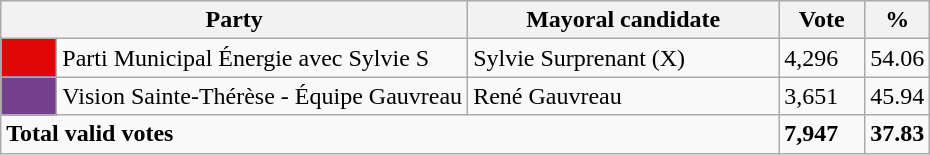<table class="wikitable">
<tr>
<th bgcolor="#DDDDFF" width="230px" colspan="2">Party</th>
<th bgcolor="#DDDDFF" width="200px">Mayoral candidate</th>
<th bgcolor="#DDDDFF" width="50px">Vote</th>
<th bgcolor="#DDDDFF" width="30px">%</th>
</tr>
<tr>
<td bgcolor=#E10707 width="30px"> </td>
<td>Parti Municipal Énergie avec Sylvie S</td>
<td>Sylvie Surprenant (X)</td>
<td>4,296</td>
<td>54.06</td>
</tr>
<tr>
<td bgcolor=#74408E width="30px"> </td>
<td>Vision Sainte-Thérèse - Équipe Gauvreau</td>
<td>René Gauvreau</td>
<td>3,651</td>
<td>45.94</td>
</tr>
<tr>
<td colspan="3"><strong>Total valid votes</strong></td>
<td><strong>7,947</strong></td>
<td><strong>37.83</strong></td>
</tr>
</table>
